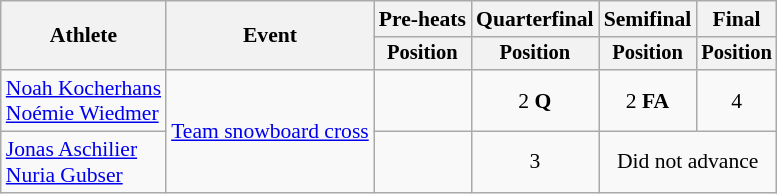<table class="wikitable" style="font-size:90%">
<tr>
<th rowspan="2">Athlete</th>
<th rowspan="2">Event</th>
<th>Pre-heats</th>
<th>Quarterfinal</th>
<th>Semifinal</th>
<th>Final</th>
</tr>
<tr style="font-size:95%">
<th>Position</th>
<th>Position</th>
<th>Position</th>
<th>Position</th>
</tr>
<tr align=center>
<td align=left><a href='#'>Noah Kocherhans</a><br><a href='#'>Noémie Wiedmer</a></td>
<td align=left rowspan=2><a href='#'>Team snowboard cross</a></td>
<td></td>
<td>2 <strong>Q</strong></td>
<td>2 <strong>FA</strong></td>
<td>4</td>
</tr>
<tr align=center>
<td align=left><a href='#'>Jonas Aschilier</a><br><a href='#'>Nuria Gubser</a></td>
<td></td>
<td>3</td>
<td colspan=2>Did not advance</td>
</tr>
</table>
